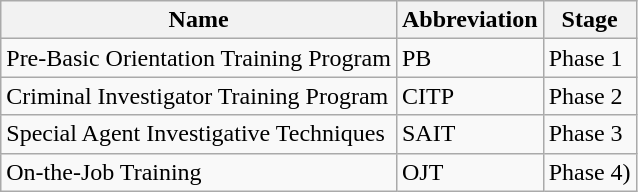<table class="wikitable">
<tr>
<th>Name</th>
<th>Abbreviation</th>
<th>Stage</th>
</tr>
<tr>
<td>Pre-Basic Orientation Training Program</td>
<td>PB</td>
<td>Phase 1</td>
</tr>
<tr>
<td>Criminal Investigator Training Program</td>
<td>CITP</td>
<td>Phase 2</td>
</tr>
<tr>
<td>Special Agent Investigative Techniques</td>
<td>SAIT</td>
<td>Phase 3</td>
</tr>
<tr>
<td>On-the-Job Training</td>
<td>OJT</td>
<td>Phase 4)</td>
</tr>
</table>
